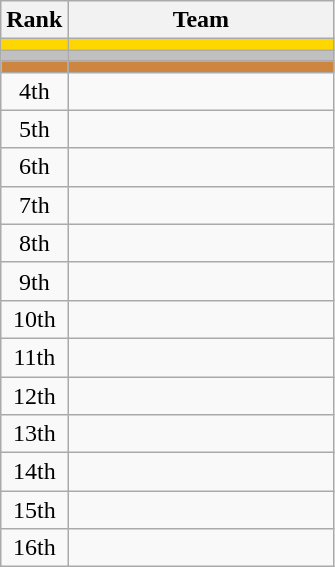<table class=wikitable style="text-align:center;">
<tr>
<th>Rank</th>
<th width=170>Team</th>
</tr>
<tr bgcolor=gold>
<td></td>
<td align=left></td>
</tr>
<tr bgcolor=silver>
<td></td>
<td align=left></td>
</tr>
<tr bgcolor=Peru>
<td></td>
<td align=left></td>
</tr>
<tr>
<td>4th</td>
<td align=left></td>
</tr>
<tr>
<td>5th</td>
<td align=left></td>
</tr>
<tr>
<td>6th</td>
<td align=left></td>
</tr>
<tr>
<td>7th</td>
<td align=left></td>
</tr>
<tr>
<td>8th</td>
<td align=left></td>
</tr>
<tr>
<td>9th</td>
<td align=left></td>
</tr>
<tr>
<td>10th</td>
<td align=left></td>
</tr>
<tr>
<td>11th</td>
<td align=left></td>
</tr>
<tr>
<td>12th</td>
<td align=left></td>
</tr>
<tr>
<td>13th</td>
<td align=left></td>
</tr>
<tr>
<td>14th</td>
<td align=left></td>
</tr>
<tr bgcolor=>
<td>15th</td>
<td align=left></td>
</tr>
<tr bgcolor=>
<td>16th</td>
<td align=left></td>
</tr>
</table>
